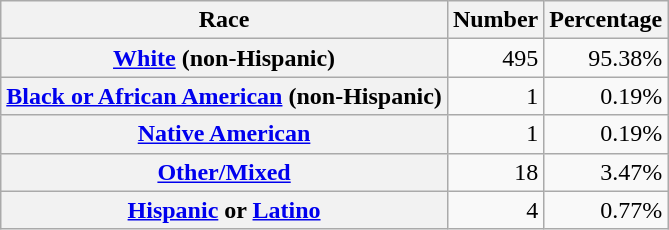<table class="wikitable" style="text-align:right">
<tr>
<th scope="col">Race</th>
<th scope="col">Number</th>
<th scope="col">Percentage</th>
</tr>
<tr>
<th scope="row"><a href='#'>White</a> (non-Hispanic)</th>
<td>495</td>
<td>95.38%</td>
</tr>
<tr>
<th scope="row"><a href='#'>Black or African American</a> (non-Hispanic)</th>
<td>1</td>
<td>0.19%</td>
</tr>
<tr>
<th scope="row"><a href='#'>Native American</a></th>
<td>1</td>
<td>0.19%</td>
</tr>
<tr>
<th scope="row"><a href='#'>Other/Mixed</a></th>
<td>18</td>
<td>3.47%</td>
</tr>
<tr>
<th scope="row"><a href='#'>Hispanic</a> or <a href='#'>Latino</a></th>
<td>4</td>
<td>0.77%</td>
</tr>
</table>
